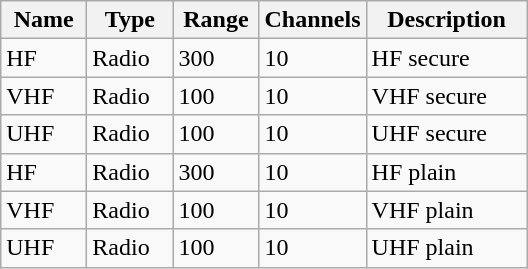<table class="wikitable">
<tr>
<th width="50">Name</th>
<th width="50">Type</th>
<th width="50">Range</th>
<th width="50">Channels</th>
<th width="100">Description</th>
</tr>
<tr>
<td>HF</td>
<td>Radio</td>
<td>300</td>
<td>10</td>
<td>HF secure</td>
</tr>
<tr>
<td>VHF</td>
<td>Radio</td>
<td>100</td>
<td>10</td>
<td>VHF secure</td>
</tr>
<tr>
<td>UHF</td>
<td>Radio</td>
<td>100</td>
<td>10</td>
<td>UHF secure</td>
</tr>
<tr>
<td>HF</td>
<td>Radio</td>
<td>300</td>
<td>10</td>
<td>HF plain</td>
</tr>
<tr>
<td>VHF</td>
<td>Radio</td>
<td>100</td>
<td>10</td>
<td>VHF plain</td>
</tr>
<tr>
<td>UHF</td>
<td>Radio</td>
<td>100</td>
<td>10</td>
<td>UHF plain</td>
</tr>
</table>
